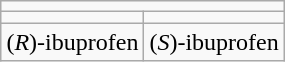<table class="wikitable" style="float:right;text-align:center;">
<tr>
<td colspan = 2></td>
</tr>
<tr>
<td></td>
<td></td>
</tr>
<tr>
<td>(<em>R</em>)-ibuprofen</td>
<td>(<em>S</em>)-ibuprofen</td>
</tr>
</table>
